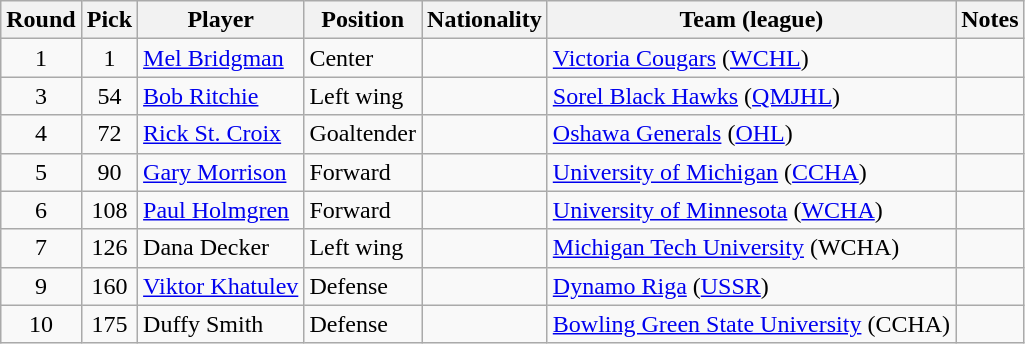<table class="wikitable">
<tr>
<th>Round</th>
<th>Pick</th>
<th>Player</th>
<th>Position</th>
<th>Nationality</th>
<th>Team (league)</th>
<th>Notes</th>
</tr>
<tr>
<td style="text-align:center">1</td>
<td style="text-align:center">1</td>
<td><a href='#'>Mel Bridgman</a></td>
<td>Center</td>
<td></td>
<td><a href='#'>Victoria Cougars</a> (<a href='#'>WCHL</a>)</td>
<td></td>
</tr>
<tr>
<td style="text-align:center">3</td>
<td style="text-align:center">54</td>
<td><a href='#'>Bob Ritchie</a></td>
<td>Left wing</td>
<td></td>
<td><a href='#'>Sorel Black Hawks</a> (<a href='#'>QMJHL</a>)</td>
<td></td>
</tr>
<tr>
<td style="text-align:center">4</td>
<td style="text-align:center">72</td>
<td><a href='#'>Rick St. Croix</a></td>
<td>Goaltender</td>
<td></td>
<td><a href='#'>Oshawa Generals</a> (<a href='#'>OHL</a>)</td>
<td></td>
</tr>
<tr>
<td style="text-align:center">5</td>
<td style="text-align:center">90</td>
<td><a href='#'>Gary Morrison</a></td>
<td>Forward</td>
<td></td>
<td><a href='#'>University of Michigan</a> (<a href='#'>CCHA</a>)</td>
<td></td>
</tr>
<tr>
<td style="text-align:center">6</td>
<td style="text-align:center">108</td>
<td><a href='#'>Paul Holmgren</a></td>
<td>Forward</td>
<td></td>
<td><a href='#'>University of Minnesota</a> (<a href='#'>WCHA</a>)</td>
<td></td>
</tr>
<tr>
<td style="text-align:center">7</td>
<td style="text-align:center">126</td>
<td>Dana Decker</td>
<td>Left wing</td>
<td></td>
<td><a href='#'>Michigan Tech University</a> (WCHA)</td>
<td></td>
</tr>
<tr>
<td style="text-align:center">9</td>
<td style="text-align:center">160</td>
<td><a href='#'>Viktor Khatulev</a></td>
<td>Defense</td>
<td></td>
<td><a href='#'>Dynamo Riga</a> (<a href='#'>USSR</a>)</td>
<td></td>
</tr>
<tr>
<td style="text-align:center">10</td>
<td style="text-align:center">175</td>
<td>Duffy Smith</td>
<td>Defense</td>
<td></td>
<td><a href='#'>Bowling Green State University</a> (CCHA)</td>
<td></td>
</tr>
</table>
